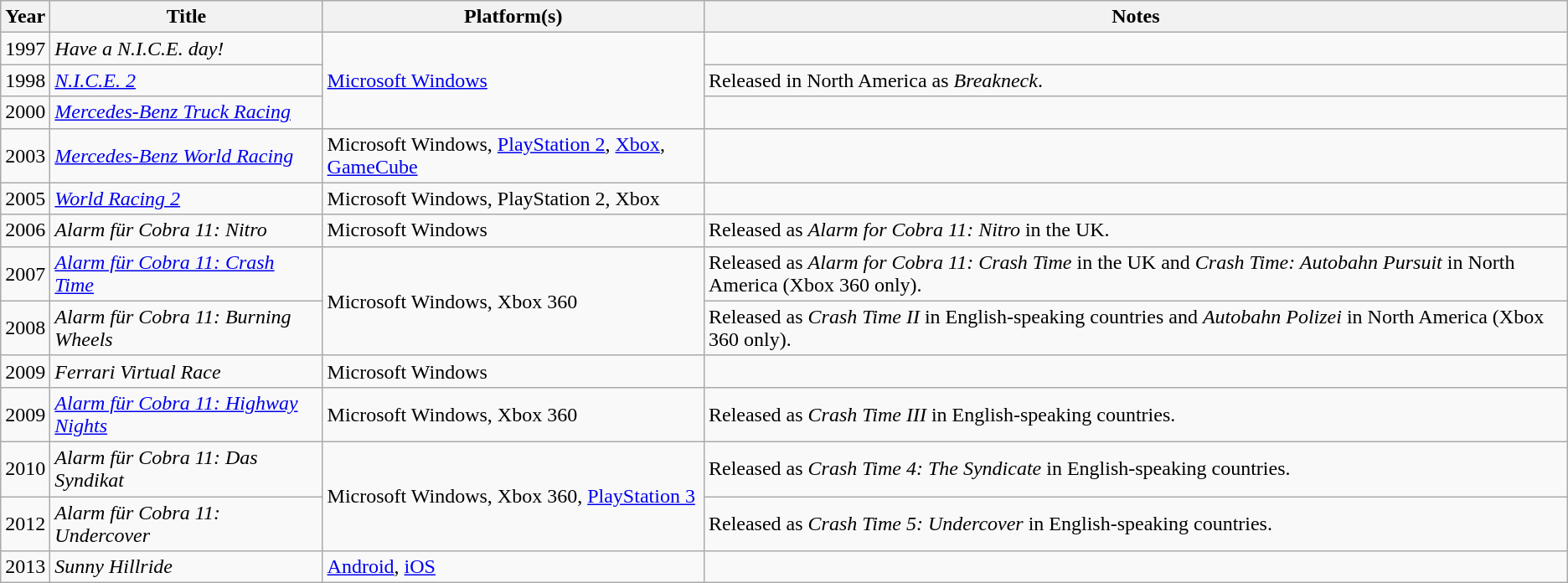<table class="wikitable sortable">
<tr>
<th>Year</th>
<th>Title</th>
<th>Platform(s)</th>
<th>Notes</th>
</tr>
<tr>
<td>1997</td>
<td><em>Have a N.I.C.E. day!</em></td>
<td rowspan="3"><a href='#'>Microsoft Windows</a></td>
</tr>
<tr>
<td>1998</td>
<td><em><a href='#'>N.I.C.E. 2</a></em></td>
<td>Released in North America as <em>Breakneck</em>.</td>
</tr>
<tr>
<td>2000</td>
<td><em><a href='#'>Mercedes-Benz Truck Racing</a></em></td>
<td></td>
</tr>
<tr>
<td>2003</td>
<td><em><a href='#'>Mercedes-Benz World Racing</a></em></td>
<td>Microsoft Windows, <a href='#'>PlayStation 2</a>, <a href='#'>Xbox</a>, <a href='#'>GameCube</a></td>
<td></td>
</tr>
<tr>
<td>2005</td>
<td><em><a href='#'>World Racing 2</a></em></td>
<td>Microsoft Windows, PlayStation 2, Xbox</td>
</tr>
<tr>
<td>2006</td>
<td><em>Alarm für Cobra 11: Nitro</em></td>
<td>Microsoft Windows</td>
<td>Released as <em>Alarm for Cobra 11: Nitro</em> in the UK.</td>
</tr>
<tr>
<td>2007</td>
<td><em><a href='#'>Alarm für Cobra 11: Crash Time</a></em></td>
<td rowspan="2">Microsoft Windows, Xbox 360</td>
<td>Released as <em>Alarm for Cobra 11: Crash Time</em> in the UK and <em>Crash Time: Autobahn Pursuit</em> in North America (Xbox 360 only).</td>
</tr>
<tr>
<td>2008</td>
<td><em>Alarm für Cobra 11: Burning Wheels</em></td>
<td>Released as <em>Crash Time II</em> in English-speaking countries and <em>Autobahn Polizei</em> in North America (Xbox 360 only).</td>
</tr>
<tr>
<td>2009</td>
<td><em>Ferrari Virtual Race</em></td>
<td>Microsoft Windows</td>
<td></td>
</tr>
<tr>
<td>2009</td>
<td><em><a href='#'>Alarm für Cobra 11: Highway Nights</a></em></td>
<td>Microsoft Windows, Xbox 360</td>
<td>Released as <em>Crash Time III</em> in English-speaking countries.</td>
</tr>
<tr>
<td>2010</td>
<td><em>Alarm für Cobra 11: Das Syndikat</em></td>
<td rowspan="2">Microsoft Windows, Xbox 360, <a href='#'>PlayStation 3</a></td>
<td>Released as <em>Crash Time 4: The Syndicate</em> in English-speaking countries.</td>
</tr>
<tr>
<td>2012</td>
<td><em>Alarm für Cobra 11: Undercover</em></td>
<td>Released as <em>Crash Time 5: Undercover</em> in English-speaking countries.</td>
</tr>
<tr>
<td>2013</td>
<td><em>Sunny Hillride</em></td>
<td><a href='#'>Android</a>, <a href='#'>iOS</a></td>
</tr>
</table>
